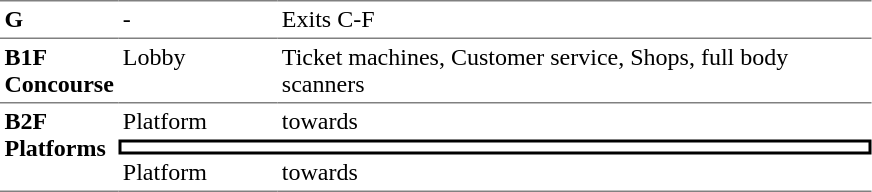<table table border=0 cellspacing=0 cellpadding=3>
<tr>
<td style="border-top:solid 1px gray;" width=50 valign=top><strong>G</strong></td>
<td style="border-top:solid 1px gray;" width=100 valign=top>-</td>
<td style="border-top:solid 1px gray;" width=390 valign=top>Exits C-F</td>
</tr>
<tr>
<td style="border-bottom:solid 1px gray; border-top:solid 1px gray;" valign=top width=50><strong>B1F<br>Concourse</strong></td>
<td style="border-bottom:solid 1px gray; border-top:solid 1px gray;" valign=top width=100>Lobby</td>
<td style="border-bottom:solid 1px gray; border-top:solid 1px gray;" valign=top width=390>Ticket machines, Customer service, Shops, full body scanners</td>
</tr>
<tr>
<td style="border-bottom:solid 1px gray;" rowspan="3" valign=top><strong>B2F<br>Platforms</strong></td>
<td>Platform</td>
<td>  towards  </td>
</tr>
<tr>
<td style="border-right:solid 2px black;border-left:solid 2px black;border-top:solid 2px black;border-bottom:solid 2px black;text-align:center;" colspan=2></td>
</tr>
<tr>
<td style="border-bottom:solid 1px gray;">Platform</td>
<td style="border-bottom:solid 1px gray;">  towards   </td>
</tr>
</table>
